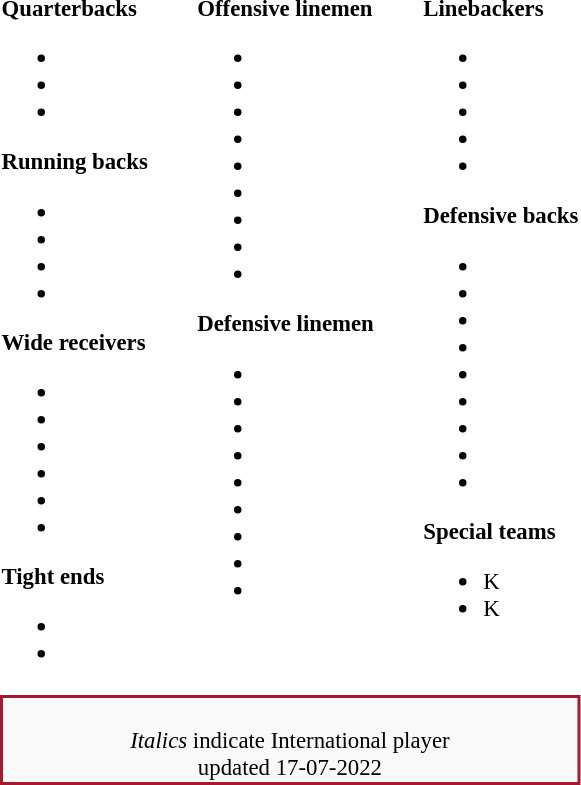<table class="toccolours" style="text-align: left;">
<tr>
<td style="font-size: 95%;vertical-align:top;"><strong>Quarterbacks</strong><br><ul><li></li><li></li><li></li></ul><strong>Running backs</strong><ul><li></li><li></li><li></li><li></li></ul><strong>Wide receivers</strong><ul><li></li><li></li><li></li><li></li><li></li><li></li></ul><strong>Tight ends</strong><ul><li></li><li></li></ul></td>
<td style="width: 25px;"></td>
<td style="font-size: 95%;vertical-align:top;"><strong>Offensive linemen</strong><br><ul><li></li><li></li><li></li><li></li><li></li><li></li><li></li><li></li><li></li></ul><strong>Defensive linemen</strong><ul><li></li><li></li><li></li><li></li><li></li><li></li><li></li><li></li><li></li></ul></td>
<td style="width: 25px;"></td>
<td style="font-size: 95%;vertical-align:top;"><strong>Linebackers </strong><br><ul><li></li><li></li><li></li><li></li><li></li></ul><strong>Defensive backs</strong><ul><li></li><li></li><li></li><li></li><li></li><li></li><li></li><li></li><li></li></ul><strong>Special teams</strong><ul><li> K</li><li> K</li></ul></td>
</tr>
<tr>
<td style="text-align:center;font-size: 95%;background:#F9F9F9;border:2px solid #A6192E" colspan="10"><br><em>Italics</em> indicate International player<br><span></span> updated 17-07-2022</td>
</tr>
<tr>
</tr>
</table>
